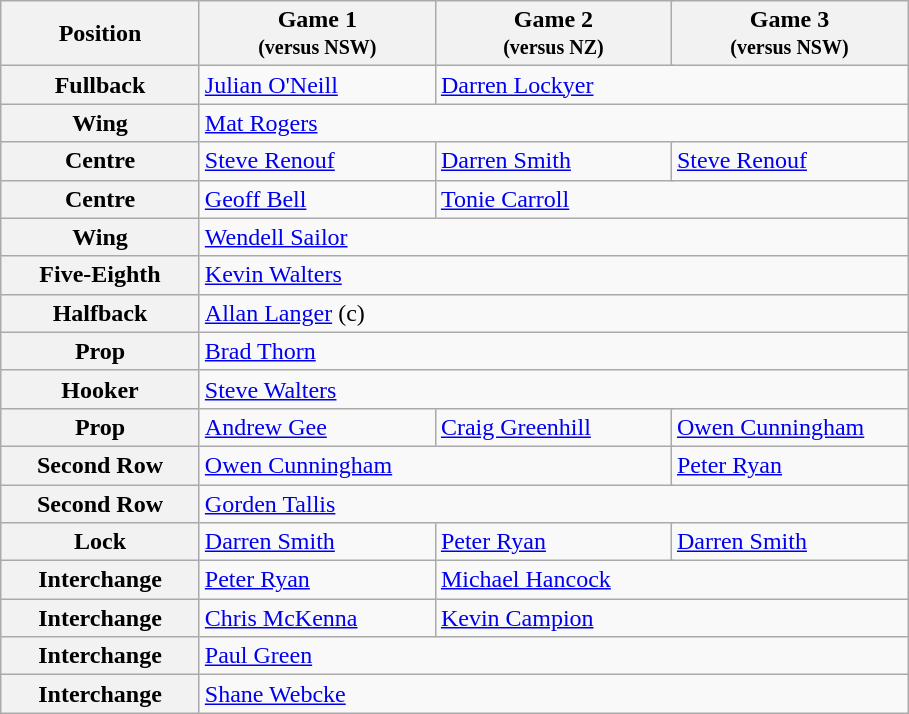<table class="wikitable">
<tr>
<th style="width:125px;">Position</th>
<th colspan="2"  style="width:150px;">Game 1<br><small>(versus NSW)</small></th>
<th colspan="2"  style="width:150px;">Game 2<br><small>(versus NZ)</small></th>
<th colspan="2"  style="width:150px;">Game 3<br><small>(versus NSW)</small></th>
</tr>
<tr>
<th>Fullback</th>
<td colspan="2"> <a href='#'>Julian O'Neill</a></td>
<td colspan="4"> <a href='#'>Darren Lockyer</a></td>
</tr>
<tr>
<th>Wing</th>
<td colspan="6"> <a href='#'>Mat Rogers</a></td>
</tr>
<tr>
<th>Centre</th>
<td colspan="2"> <a href='#'>Steve Renouf</a></td>
<td colspan="2"> <a href='#'>Darren Smith</a></td>
<td colspan="2"> <a href='#'>Steve Renouf</a></td>
</tr>
<tr>
<th>Centre</th>
<td colspan="2"> <a href='#'>Geoff Bell</a></td>
<td colspan="4"> <a href='#'>Tonie Carroll</a></td>
</tr>
<tr>
<th>Wing</th>
<td colspan="6"> <a href='#'>Wendell Sailor</a></td>
</tr>
<tr>
<th>Five-Eighth</th>
<td colspan="6"> <a href='#'>Kevin Walters</a></td>
</tr>
<tr>
<th>Halfback</th>
<td colspan="6"> <a href='#'>Allan Langer</a> (c)</td>
</tr>
<tr>
<th>Prop</th>
<td colspan="6"> <a href='#'>Brad Thorn</a></td>
</tr>
<tr>
<th>Hooker</th>
<td colspan="6"> <a href='#'>Steve Walters</a></td>
</tr>
<tr>
<th>Prop</th>
<td colspan="2"> <a href='#'>Andrew Gee</a></td>
<td colspan="2"> <a href='#'>Craig Greenhill</a></td>
<td colspan="2"> <a href='#'>Owen Cunningham</a></td>
</tr>
<tr>
<th>Second Row</th>
<td colspan="4"> <a href='#'>Owen Cunningham</a></td>
<td colspan="2"> <a href='#'>Peter Ryan</a></td>
</tr>
<tr>
<th>Second Row</th>
<td colspan="6"> <a href='#'>Gorden Tallis</a></td>
</tr>
<tr>
<th>Lock</th>
<td colspan="2"> <a href='#'>Darren Smith</a></td>
<td colspan="2"> <a href='#'>Peter Ryan</a></td>
<td colspan="2"> <a href='#'>Darren Smith</a></td>
</tr>
<tr>
<th>Interchange</th>
<td colspan="2"> <a href='#'>Peter Ryan</a></td>
<td colspan="4"> <a href='#'>Michael Hancock</a></td>
</tr>
<tr>
<th>Interchange</th>
<td colspan="2"> <a href='#'>Chris McKenna</a></td>
<td colspan="4"> <a href='#'>Kevin Campion</a></td>
</tr>
<tr>
<th>Interchange</th>
<td colspan="6"> <a href='#'>Paul Green</a></td>
</tr>
<tr>
<th>Interchange</th>
<td colspan="6"> <a href='#'>Shane Webcke</a></td>
</tr>
</table>
